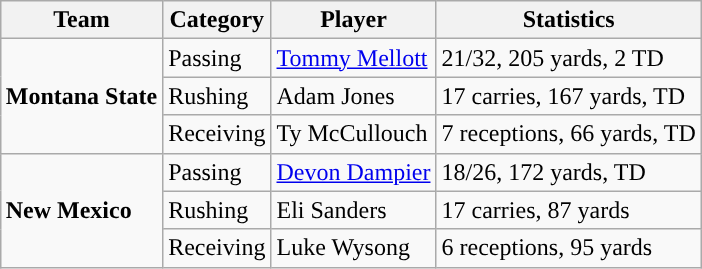<table class="wikitable" style="float: right;">
<tr>
<th>Team</th>
<th>Category</th>
<th>Player</th>
<th>Statistics</th>
</tr>
<tr>
<td rowspan=3><strong>Montana State</strong></td>
<td>Passing</td>
<td><a href='#'>Tommy Mellott</a></td>
<td>21/32, 205 yards, 2 TD</td>
</tr>
<tr>
<td>Rushing</td>
<td>Adam Jones</td>
<td>17 carries, 167 yards, TD</td>
</tr>
<tr>
<td>Receiving</td>
<td>Ty McCullouch</td>
<td>7 receptions, 66 yards, TD</td>
</tr>
<tr>
<td rowspan=3><strong>New Mexico</strong></td>
<td>Passing</td>
<td><a href='#'>Devon Dampier</a></td>
<td>18/26, 172 yards, TD</td>
</tr>
<tr>
<td>Rushing</td>
<td>Eli Sanders</td>
<td>17 carries, 87 yards</td>
</tr>
<tr>
<td>Receiving</td>
<td>Luke Wysong</td>
<td>6 receptions, 95 yards</td>
</tr>
</table>
